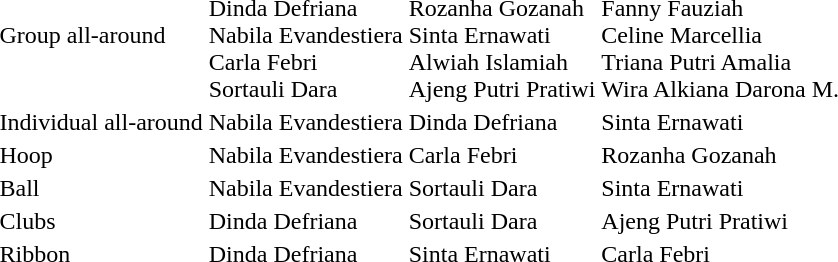<table>
<tr>
<td>Group all-around</td>
<td><br>Dinda Defriana<br>Nabila Evandestiera<br>Carla Febri<br>Sortauli Dara</td>
<td><br>Rozanha Gozanah<br>Sinta Ernawati<br>Alwiah Islamiah<br>Ajeng Putri Pratiwi</td>
<td><br>Fanny Fauziah<br>Celine Marcellia<br>Triana Putri Amalia<br>Wira Alkiana Darona M.</td>
</tr>
<tr>
<td>Individual all-around</td>
<td>Nabila Evandestiera<br></td>
<td>Dinda Defriana<br></td>
<td>Sinta Ernawati<br></td>
</tr>
<tr>
<td>Hoop</td>
<td>Nabila Evandestiera<br></td>
<td>Carla Febri<br></td>
<td>Rozanha Gozanah<br></td>
</tr>
<tr>
<td>Ball</td>
<td>Nabila Evandestiera<br></td>
<td>Sortauli Dara<br></td>
<td>Sinta Ernawati<br></td>
</tr>
<tr>
<td>Clubs</td>
<td>Dinda Defriana<br></td>
<td>Sortauli Dara<br></td>
<td>Ajeng Putri Pratiwi<br></td>
</tr>
<tr>
<td>Ribbon</td>
<td>Dinda Defriana<br></td>
<td>Sinta Ernawati<br></td>
<td>Carla Febri<br></td>
</tr>
</table>
